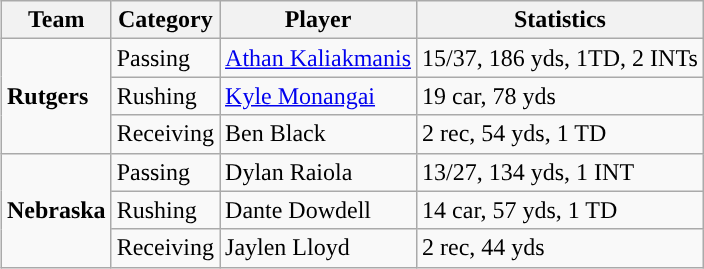<table class="wikitable" style="float: right;">
<tr>
<th>Team</th>
<th>Category</th>
<th>Player</th>
<th>Statistics</th>
</tr>
<tr>
<td rowspan=3><strong>Rutgers</strong></td>
<td>Passing</td>
<td><a href='#'>Athan Kaliakmanis</a></td>
<td>15/37, 186 yds, 1TD, 2 INTs</td>
</tr>
<tr>
<td>Rushing</td>
<td><a href='#'>Kyle Monangai</a></td>
<td>19 car, 78 yds</td>
</tr>
<tr>
<td>Receiving</td>
<td>Ben Black</td>
<td>2 rec, 54 yds, 1 TD</td>
</tr>
<tr>
<td rowspan=3><strong>Nebraska</strong></td>
<td>Passing</td>
<td>Dylan Raiola</td>
<td>13/27, 134 yds, 1 INT</td>
</tr>
<tr>
<td>Rushing</td>
<td>Dante Dowdell</td>
<td>14 car, 57 yds, 1 TD</td>
</tr>
<tr>
<td>Receiving</td>
<td>Jaylen Lloyd</td>
<td>2 rec, 44 yds</td>
</tr>
</table>
